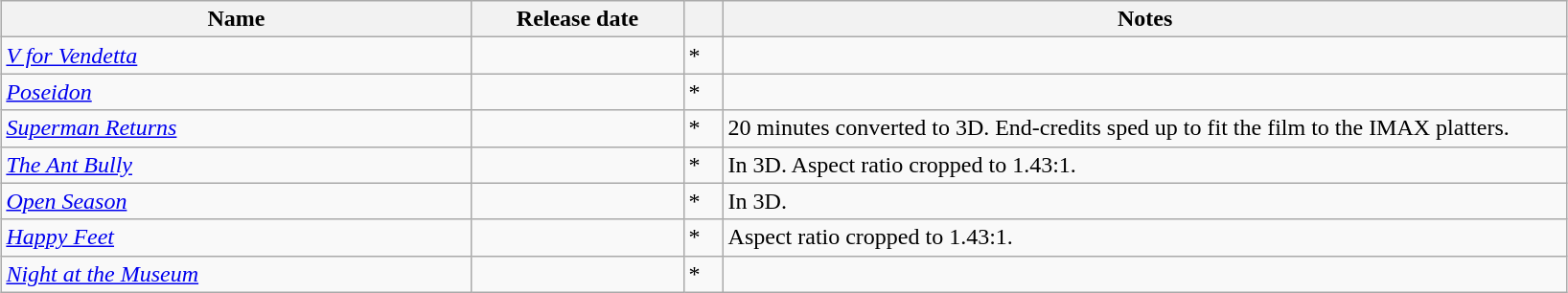<table class="wikitable sortable collapsible" style="margin:auto;">
<tr>
<th scope="col" style="width:320px;">Name</th>
<th scope="col" style="width:140px;">Release date</th>
<th scope="col" class="unsortable" style="width:20px;"></th>
<th scope="col" class="unsortable" style="width:580px;">Notes</th>
</tr>
<tr>
<td><em><a href='#'>V for Vendetta</a></em></td>
<td align=center></td>
<td>*</td>
<td></td>
</tr>
<tr>
<td><em><a href='#'>Poseidon</a></em></td>
<td align=center></td>
<td>*</td>
<td></td>
</tr>
<tr>
<td><em><a href='#'>Superman Returns</a></em></td>
<td align=center></td>
<td>*</td>
<td>20 minutes converted to 3D. End-credits sped up to fit the film to the IMAX platters.</td>
</tr>
<tr>
<td><em><a href='#'>The Ant Bully</a></em></td>
<td align=center></td>
<td>*</td>
<td>In 3D. Aspect ratio cropped to 1.43:1.</td>
</tr>
<tr>
<td><em><a href='#'>Open Season</a></em></td>
<td align=center></td>
<td>*</td>
<td>In 3D.</td>
</tr>
<tr>
<td><em><a href='#'>Happy Feet</a></em></td>
<td align=center></td>
<td>*</td>
<td>Aspect ratio cropped to 1.43:1.</td>
</tr>
<tr>
<td><em><a href='#'>Night at the Museum</a></em></td>
<td align=center></td>
<td>*</td>
<td></td>
</tr>
</table>
